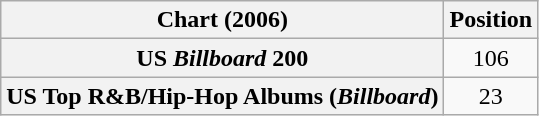<table class="wikitable sortable plainrowheaders" style="text-align:center">
<tr>
<th>Chart (2006)</th>
<th>Position</th>
</tr>
<tr>
<th scope="row">US <em>Billboard</em> 200</th>
<td>106</td>
</tr>
<tr>
<th scope="row">US Top R&B/Hip-Hop Albums (<em>Billboard</em>)</th>
<td>23</td>
</tr>
</table>
